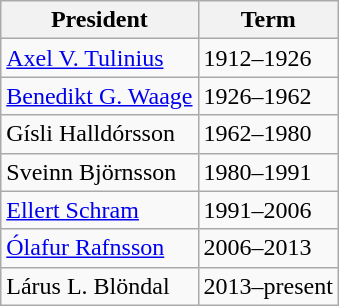<table class="wikitable">
<tr>
<th>President</th>
<th>Term</th>
</tr>
<tr>
<td><a href='#'>Axel V. Tulinius</a></td>
<td>1912–1926</td>
</tr>
<tr>
<td><a href='#'>Benedikt G. Waage</a></td>
<td>1926–1962</td>
</tr>
<tr>
<td>Gísli Halldórsson</td>
<td>1962–1980</td>
</tr>
<tr>
<td>Sveinn Björnsson</td>
<td>1980–1991</td>
</tr>
<tr>
<td><a href='#'>Ellert Schram</a></td>
<td>1991–2006</td>
</tr>
<tr>
<td><a href='#'>Ólafur Rafnsson</a></td>
<td>2006–2013</td>
</tr>
<tr>
<td>Lárus L. Blöndal</td>
<td>2013–present</td>
</tr>
</table>
